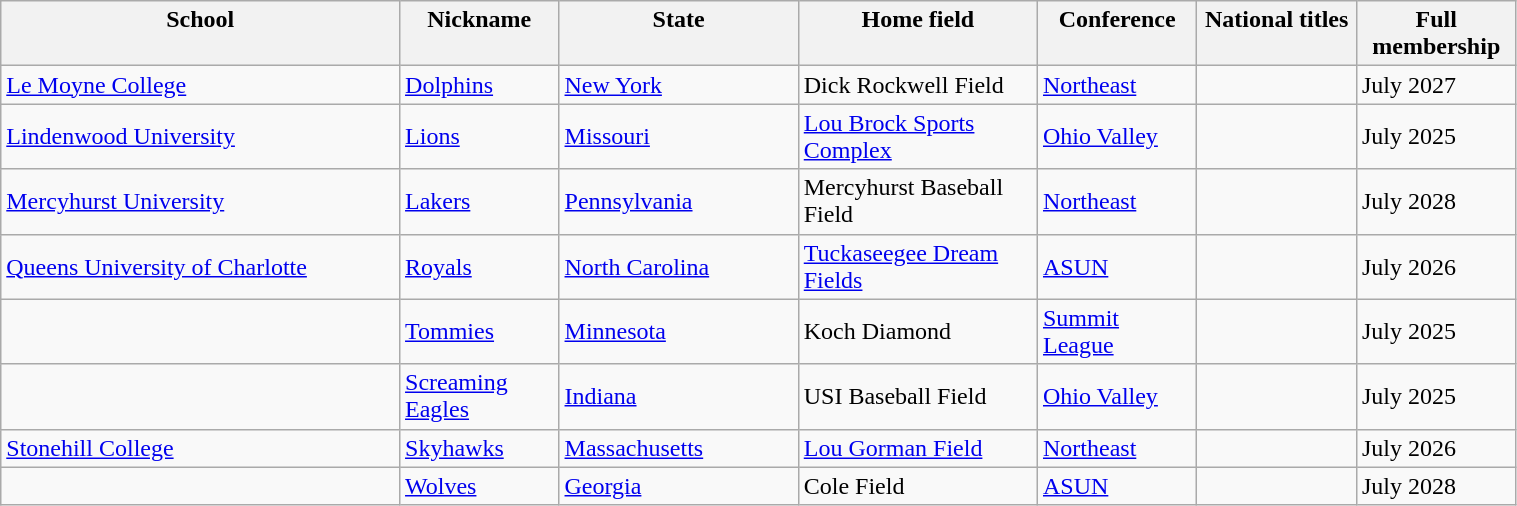<table class="wikitable sortable" style="width:80%;">
<tr valign=baseline>
<th style="width:25%;">School</th>
<th style="width:10%;">Nickname</th>
<th style="width:15%;">State</th>
<th style="width:15%;">Home field</th>
<th style="width:10%;">Conference</th>
<th style="width:10%;">National titles</th>
<th Style="width:10%;">Full membership</th>
</tr>
<tr>
<td scope=row><a href='#'>Le Moyne College</a></td>
<td><a href='#'>Dolphins</a></td>
<td><a href='#'>New York</a></td>
<td>Dick Rockwell Field</td>
<td><a href='#'>Northeast</a></td>
<td></td>
<td>July 2027</td>
</tr>
<tr>
<td scope=row><a href='#'>Lindenwood University</a></td>
<td><a href='#'>Lions</a></td>
<td><a href='#'>Missouri</a></td>
<td><a href='#'>Lou Brock Sports Complex</a></td>
<td><a href='#'>Ohio Valley</a></td>
<td></td>
<td>July 2025</td>
</tr>
<tr>
<td scope=row><a href='#'>Mercyhurst University</a></td>
<td><a href='#'>Lakers</a></td>
<td><a href='#'>Pennsylvania</a></td>
<td>Mercyhurst Baseball Field</td>
<td><a href='#'>Northeast</a></td>
<td></td>
<td>July 2028</td>
</tr>
<tr>
<td scope=row><a href='#'>Queens University of Charlotte</a></td>
<td><a href='#'>Royals</a></td>
<td><a href='#'>North Carolina</a></td>
<td><a href='#'>Tuckaseegee Dream Fields</a></td>
<td><a href='#'>ASUN</a></td>
<td></td>
<td>July 2026</td>
</tr>
<tr>
<td scope=row></td>
<td><a href='#'>Tommies</a></td>
<td><a href='#'>Minnesota</a></td>
<td>Koch Diamond</td>
<td><a href='#'>Summit League</a></td>
<td></td>
<td>July 2025</td>
</tr>
<tr>
<td scope=row></td>
<td><a href='#'>Screaming Eagles</a></td>
<td><a href='#'>Indiana</a></td>
<td>USI Baseball Field</td>
<td><a href='#'>Ohio Valley</a></td>
<td></td>
<td>July 2025</td>
</tr>
<tr>
<td scope=row><a href='#'>Stonehill College</a></td>
<td><a href='#'>Skyhawks</a></td>
<td><a href='#'>Massachusetts</a></td>
<td><a href='#'>Lou Gorman Field</a></td>
<td><a href='#'>Northeast</a></td>
<td></td>
<td>July 2026</td>
</tr>
<tr>
<td scope=row></td>
<td><a href='#'>Wolves</a></td>
<td><a href='#'>Georgia</a></td>
<td>Cole Field</td>
<td><a href='#'>ASUN</a></td>
<td></td>
<td>July 2028</td>
</tr>
</table>
